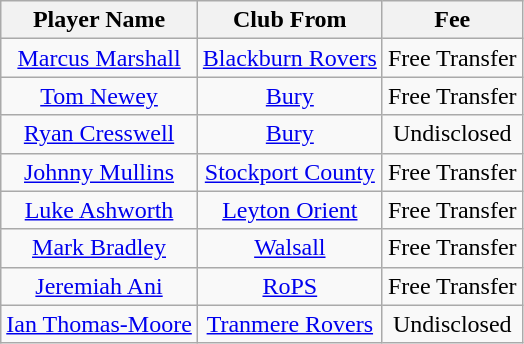<table class="wikitable" style="text-align: center">
<tr>
<th>Player Name</th>
<th>Club From</th>
<th>Fee</th>
</tr>
<tr>
<td> <a href='#'>Marcus Marshall</a></td>
<td><a href='#'>Blackburn Rovers</a></td>
<td>Free Transfer</td>
</tr>
<tr>
<td> <a href='#'>Tom Newey</a></td>
<td><a href='#'>Bury</a></td>
<td>Free Transfer</td>
</tr>
<tr>
<td> <a href='#'>Ryan Cresswell</a></td>
<td><a href='#'>Bury</a></td>
<td>Undisclosed</td>
</tr>
<tr>
<td> <a href='#'>Johnny Mullins</a></td>
<td><a href='#'>Stockport County</a></td>
<td>Free Transfer</td>
</tr>
<tr>
<td> <a href='#'>Luke Ashworth</a></td>
<td><a href='#'>Leyton Orient</a></td>
<td>Free Transfer</td>
</tr>
<tr>
<td> <a href='#'>Mark Bradley</a></td>
<td><a href='#'>Walsall</a></td>
<td>Free Transfer</td>
</tr>
<tr>
<td> <a href='#'>Jeremiah Ani</a></td>
<td><a href='#'>RoPS</a></td>
<td>Free Transfer</td>
</tr>
<tr>
<td> <a href='#'>Ian Thomas-Moore</a></td>
<td><a href='#'>Tranmere Rovers</a></td>
<td>Undisclosed</td>
</tr>
</table>
